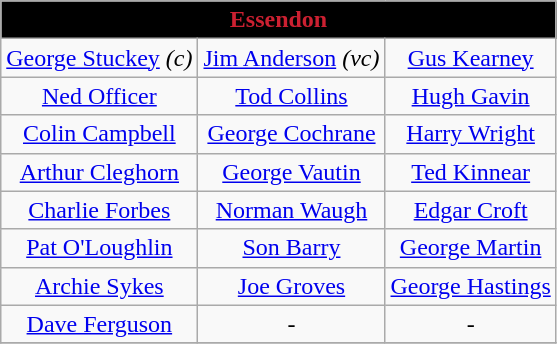<table class="wikitable">
<tr>
<th colspan=3 style="background-color: black; color: #cc2031; text-align:center;">Essendon</th>
</tr>
<tr>
<td align=center><a href='#'>George Stuckey</a> <em>(c)</em></td>
<td align=center><a href='#'>Jim Anderson</a> <em>(vc)</em></td>
<td align=center><a href='#'>Gus Kearney</a></td>
</tr>
<tr>
<td align=center><a href='#'>Ned Officer</a></td>
<td align=center><a href='#'>Tod Collins</a></td>
<td align=center><a href='#'>Hugh Gavin</a></td>
</tr>
<tr>
<td align=center><a href='#'>Colin Campbell</a></td>
<td align=center><a href='#'>George Cochrane</a></td>
<td align=center><a href='#'>Harry Wright</a></td>
</tr>
<tr>
<td align=center><a href='#'>Arthur Cleghorn</a></td>
<td align=center><a href='#'>George Vautin</a></td>
<td align=center><a href='#'>Ted Kinnear</a></td>
</tr>
<tr>
<td align=center><a href='#'>Charlie Forbes</a></td>
<td align=center><a href='#'>Norman Waugh</a></td>
<td align=center><a href='#'>Edgar Croft</a></td>
</tr>
<tr>
<td align=center><a href='#'>Pat O'Loughlin</a></td>
<td align=center><a href='#'>Son Barry</a></td>
<td align=center><a href='#'>George Martin</a></td>
</tr>
<tr>
<td align=center><a href='#'>Archie Sykes</a></td>
<td align=center><a href='#'>Joe Groves</a></td>
<td align=center><a href='#'>George Hastings</a></td>
</tr>
<tr>
<td align=center><a href='#'>Dave Ferguson</a></td>
<td align=center>-</td>
<td align=center>-</td>
</tr>
<tr>
</tr>
</table>
